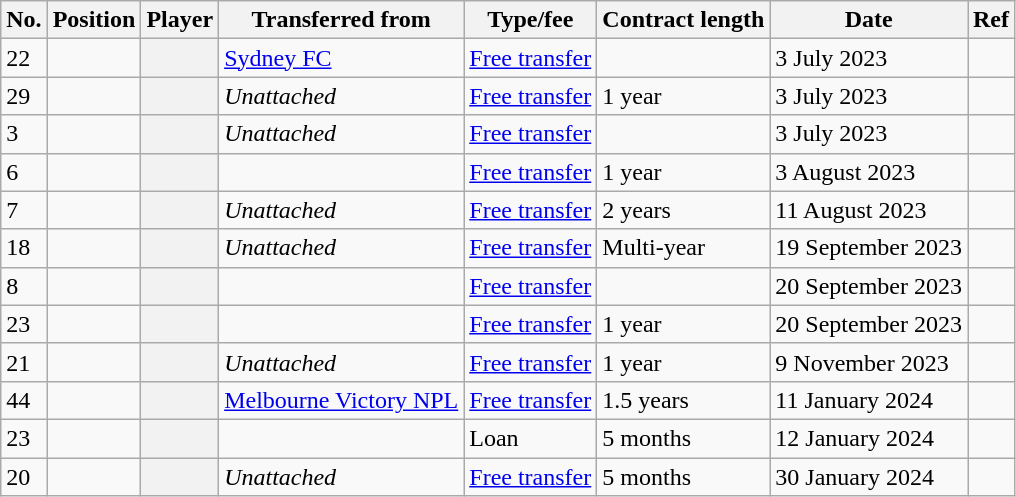<table class="wikitable plainrowheaders sortable" style=" text-align:left">
<tr>
<th scope="col">No.</th>
<th scope="col">Position</th>
<th scope="col">Player</th>
<th scope="col">Transferred from</th>
<th scope="col">Type/fee</th>
<th scope="col">Contract length</th>
<th scope="col">Date</th>
<th scope="col" class="unsortable">Ref</th>
</tr>
<tr>
<td>22</td>
<td></td>
<th scope="row"></th>
<td><a href='#'>Sydney FC</a></td>
<td><a href='#'>Free transfer</a></td>
<td></td>
<td>3 July 2023</td>
<td></td>
</tr>
<tr>
<td>29</td>
<td></td>
<th scope="row"></th>
<td><em>Unattached</em></td>
<td><a href='#'>Free transfer</a></td>
<td>1 year</td>
<td>3 July 2023</td>
<td></td>
</tr>
<tr>
<td>3</td>
<td></td>
<th scope="row"></th>
<td><em>Unattached</em></td>
<td><a href='#'>Free transfer</a></td>
<td></td>
<td>3 July 2023</td>
<td></td>
</tr>
<tr>
<td>6</td>
<td></td>
<th scope="row"></th>
<td></td>
<td><a href='#'>Free transfer</a></td>
<td>1 year</td>
<td>3 August 2023</td>
<td></td>
</tr>
<tr>
<td>7</td>
<td></td>
<th scope="row"></th>
<td><em>Unattached</em></td>
<td><a href='#'>Free transfer</a></td>
<td>2 years</td>
<td>11 August 2023</td>
<td></td>
</tr>
<tr>
<td>18</td>
<td></td>
<th scope="row"></th>
<td><em>Unattached</em></td>
<td><a href='#'>Free transfer</a></td>
<td>Multi-year</td>
<td>19 September 2023</td>
<td></td>
</tr>
<tr>
<td>8</td>
<td></td>
<th scope="row"></th>
<td></td>
<td><a href='#'>Free transfer</a></td>
<td></td>
<td>20 September 2023</td>
<td></td>
</tr>
<tr>
<td>23</td>
<td></td>
<th scope="row"></th>
<td></td>
<td><a href='#'>Free transfer</a></td>
<td>1 year</td>
<td>20 September 2023</td>
<td></td>
</tr>
<tr>
<td>21</td>
<td></td>
<th scope="row"></th>
<td><em>Unattached</em></td>
<td><a href='#'>Free transfer</a></td>
<td>1 year</td>
<td>9 November 2023</td>
<td></td>
</tr>
<tr>
<td>44</td>
<td></td>
<th scope="row"></th>
<td><a href='#'>Melbourne Victory NPL</a></td>
<td><a href='#'>Free transfer</a></td>
<td>1.5 years</td>
<td>11 January 2024</td>
<td></td>
</tr>
<tr>
<td>23</td>
<td></td>
<th scope="row"></th>
<td></td>
<td>Loan</td>
<td>5 months</td>
<td>12 January 2024</td>
<td></td>
</tr>
<tr>
<td>20</td>
<td></td>
<th scope="row"></th>
<td><em>Unattached</em></td>
<td><a href='#'>Free transfer</a></td>
<td>5 months</td>
<td>30 January 2024</td>
<td></td>
</tr>
</table>
